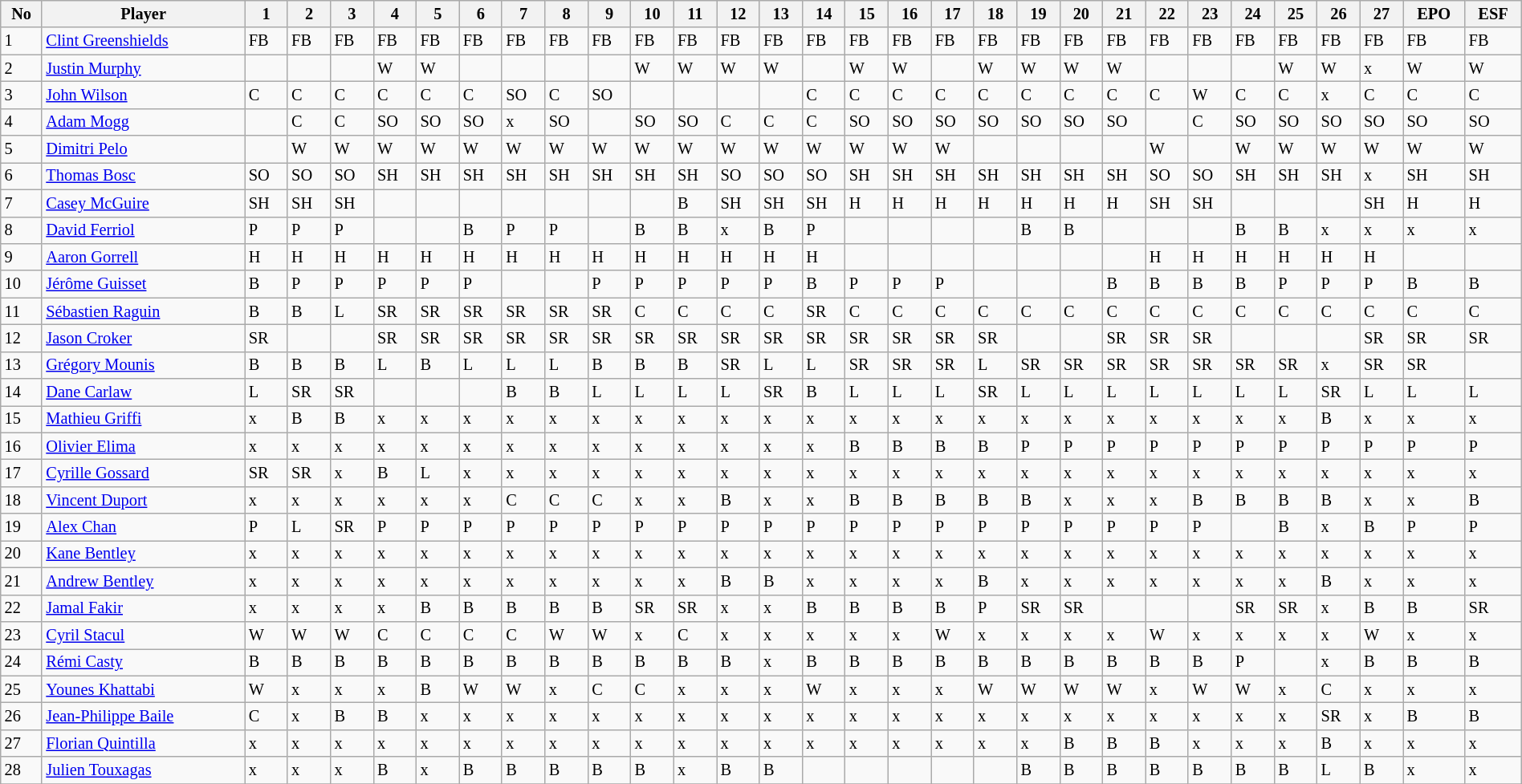<table class="wikitable"  style="font-size:85%; width:100%;">
<tr>
<th>No</th>
<th>Player</th>
<th>1</th>
<th>2</th>
<th>3</th>
<th>4</th>
<th>5</th>
<th>6</th>
<th>7</th>
<th>8</th>
<th>9</th>
<th>10</th>
<th>11</th>
<th>12</th>
<th>13</th>
<th>14</th>
<th>15</th>
<th>16</th>
<th>17</th>
<th>18</th>
<th>19</th>
<th>20</th>
<th>21</th>
<th>22</th>
<th>23</th>
<th>24</th>
<th>25</th>
<th>26</th>
<th>27</th>
<th>EPO</th>
<th>ESF</th>
</tr>
<tr>
<td>1</td>
<td><a href='#'>Clint Greenshields</a></td>
<td>FB</td>
<td>FB</td>
<td>FB</td>
<td>FB</td>
<td>FB</td>
<td>FB</td>
<td>FB</td>
<td>FB</td>
<td>FB</td>
<td>FB</td>
<td>FB</td>
<td>FB</td>
<td>FB</td>
<td>FB</td>
<td>FB</td>
<td>FB</td>
<td>FB</td>
<td>FB</td>
<td>FB</td>
<td>FB</td>
<td>FB</td>
<td>FB</td>
<td>FB</td>
<td>FB</td>
<td>FB</td>
<td>FB</td>
<td>FB</td>
<td>FB</td>
<td>FB</td>
</tr>
<tr>
<td>2</td>
<td><a href='#'>Justin Murphy</a></td>
<td></td>
<td></td>
<td></td>
<td>W</td>
<td>W</td>
<td></td>
<td></td>
<td></td>
<td></td>
<td>W</td>
<td>W</td>
<td>W</td>
<td>W</td>
<td></td>
<td>W</td>
<td>W</td>
<td></td>
<td>W</td>
<td>W</td>
<td>W</td>
<td>W</td>
<td></td>
<td></td>
<td></td>
<td>W</td>
<td>W</td>
<td>x</td>
<td>W</td>
<td>W</td>
</tr>
<tr>
<td>3</td>
<td><a href='#'>John Wilson</a></td>
<td>C</td>
<td>C</td>
<td>C</td>
<td>C</td>
<td>C</td>
<td>C</td>
<td>SO</td>
<td>C</td>
<td>SO</td>
<td></td>
<td></td>
<td></td>
<td></td>
<td>C</td>
<td>C</td>
<td>C</td>
<td>C</td>
<td>C</td>
<td>C</td>
<td>C</td>
<td>C</td>
<td>C</td>
<td>W</td>
<td>C</td>
<td>C</td>
<td>x</td>
<td>C</td>
<td>C</td>
<td>C</td>
</tr>
<tr>
<td>4</td>
<td><a href='#'>Adam Mogg</a></td>
<td></td>
<td>C</td>
<td>C</td>
<td>SO</td>
<td>SO</td>
<td>SO</td>
<td>x</td>
<td>SO</td>
<td></td>
<td>SO</td>
<td>SO</td>
<td>C</td>
<td>C</td>
<td>C</td>
<td>SO</td>
<td>SO</td>
<td>SO</td>
<td>SO</td>
<td>SO</td>
<td>SO</td>
<td>SO</td>
<td></td>
<td>C</td>
<td>SO</td>
<td>SO</td>
<td>SO</td>
<td>SO</td>
<td>SO</td>
<td>SO</td>
</tr>
<tr>
<td>5</td>
<td><a href='#'>Dimitri Pelo</a></td>
<td></td>
<td>W</td>
<td>W</td>
<td>W</td>
<td>W</td>
<td>W</td>
<td>W</td>
<td>W</td>
<td>W</td>
<td>W</td>
<td>W</td>
<td>W</td>
<td>W</td>
<td>W</td>
<td>W</td>
<td>W</td>
<td>W</td>
<td></td>
<td></td>
<td></td>
<td></td>
<td>W</td>
<td></td>
<td>W</td>
<td>W</td>
<td>W</td>
<td>W</td>
<td>W</td>
<td>W</td>
</tr>
<tr>
<td>6</td>
<td><a href='#'>Thomas Bosc</a></td>
<td>SO</td>
<td>SO</td>
<td>SO</td>
<td>SH</td>
<td>SH</td>
<td>SH</td>
<td>SH</td>
<td>SH</td>
<td>SH</td>
<td>SH</td>
<td>SH</td>
<td>SO</td>
<td>SO</td>
<td>SO</td>
<td>SH</td>
<td>SH</td>
<td>SH</td>
<td>SH</td>
<td>SH</td>
<td>SH</td>
<td>SH</td>
<td>SO</td>
<td>SO</td>
<td>SH</td>
<td>SH</td>
<td>SH</td>
<td>x</td>
<td>SH</td>
<td>SH</td>
</tr>
<tr>
<td>7</td>
<td><a href='#'>Casey McGuire</a></td>
<td>SH</td>
<td>SH</td>
<td>SH</td>
<td></td>
<td></td>
<td></td>
<td></td>
<td></td>
<td></td>
<td></td>
<td>B</td>
<td>SH</td>
<td>SH</td>
<td>SH</td>
<td>H</td>
<td>H</td>
<td>H</td>
<td>H</td>
<td>H</td>
<td>H</td>
<td>H</td>
<td>SH</td>
<td>SH</td>
<td></td>
<td></td>
<td></td>
<td>SH</td>
<td>H</td>
<td>H</td>
</tr>
<tr>
<td>8</td>
<td><a href='#'>David Ferriol</a></td>
<td>P</td>
<td>P</td>
<td>P</td>
<td></td>
<td></td>
<td>B</td>
<td>P</td>
<td>P</td>
<td></td>
<td>B</td>
<td>B</td>
<td>x</td>
<td>B</td>
<td>P</td>
<td></td>
<td></td>
<td></td>
<td></td>
<td>B</td>
<td>B</td>
<td></td>
<td></td>
<td></td>
<td>B</td>
<td>B</td>
<td>x</td>
<td>x</td>
<td>x</td>
<td>x</td>
</tr>
<tr>
<td>9</td>
<td><a href='#'>Aaron Gorrell</a></td>
<td>H</td>
<td>H</td>
<td>H</td>
<td>H</td>
<td>H</td>
<td>H</td>
<td>H</td>
<td>H</td>
<td>H</td>
<td>H</td>
<td>H</td>
<td>H</td>
<td>H</td>
<td>H</td>
<td></td>
<td></td>
<td></td>
<td></td>
<td></td>
<td></td>
<td></td>
<td>H</td>
<td>H</td>
<td>H</td>
<td>H</td>
<td>H</td>
<td>H</td>
<td></td>
<td></td>
</tr>
<tr>
<td>10</td>
<td><a href='#'>Jérôme Guisset</a></td>
<td>B</td>
<td>P</td>
<td>P</td>
<td>P</td>
<td>P</td>
<td>P</td>
<td></td>
<td></td>
<td>P</td>
<td>P</td>
<td>P</td>
<td>P</td>
<td>P</td>
<td>B</td>
<td>P</td>
<td>P</td>
<td>P</td>
<td></td>
<td></td>
<td></td>
<td>B</td>
<td>B</td>
<td>B</td>
<td>B</td>
<td>P</td>
<td>P</td>
<td>P</td>
<td>B</td>
<td>B</td>
</tr>
<tr>
<td>11</td>
<td><a href='#'>Sébastien Raguin</a></td>
<td>B</td>
<td>B</td>
<td>L</td>
<td>SR</td>
<td>SR</td>
<td>SR</td>
<td>SR</td>
<td>SR</td>
<td>SR</td>
<td>C</td>
<td>C</td>
<td>C</td>
<td>C</td>
<td>SR</td>
<td>C</td>
<td>C</td>
<td>C</td>
<td>C</td>
<td>C</td>
<td>C</td>
<td>C</td>
<td>C</td>
<td>C</td>
<td>C</td>
<td>C</td>
<td>C</td>
<td>C</td>
<td>C</td>
<td>C</td>
</tr>
<tr>
<td>12</td>
<td><a href='#'>Jason Croker</a></td>
<td>SR</td>
<td></td>
<td></td>
<td>SR</td>
<td>SR</td>
<td>SR</td>
<td>SR</td>
<td>SR</td>
<td>SR</td>
<td>SR</td>
<td>SR</td>
<td>SR</td>
<td>SR</td>
<td>SR</td>
<td>SR</td>
<td>SR</td>
<td>SR</td>
<td>SR</td>
<td></td>
<td></td>
<td>SR</td>
<td>SR</td>
<td>SR</td>
<td></td>
<td></td>
<td></td>
<td>SR</td>
<td>SR</td>
<td>SR</td>
</tr>
<tr>
<td>13</td>
<td><a href='#'>Grégory Mounis</a></td>
<td>B</td>
<td>B</td>
<td>B</td>
<td>L</td>
<td>B</td>
<td>L</td>
<td>L</td>
<td>L</td>
<td>B</td>
<td>B</td>
<td>B</td>
<td>SR</td>
<td>L</td>
<td>L</td>
<td>SR</td>
<td>SR</td>
<td>SR</td>
<td>L</td>
<td>SR</td>
<td>SR</td>
<td>SR</td>
<td>SR</td>
<td>SR</td>
<td>SR</td>
<td>SR</td>
<td>x</td>
<td>SR</td>
<td>SR</td>
<td></td>
</tr>
<tr>
<td>14</td>
<td><a href='#'>Dane Carlaw</a></td>
<td>L</td>
<td>SR</td>
<td>SR</td>
<td></td>
<td></td>
<td></td>
<td>B</td>
<td>B</td>
<td>L</td>
<td>L</td>
<td>L</td>
<td>L</td>
<td>SR</td>
<td>B</td>
<td>L</td>
<td>L</td>
<td>L</td>
<td>SR</td>
<td>L</td>
<td>L</td>
<td>L</td>
<td>L</td>
<td>L</td>
<td>L</td>
<td>L</td>
<td>SR</td>
<td>L</td>
<td>L</td>
<td>L</td>
</tr>
<tr>
<td>15</td>
<td><a href='#'>Mathieu Griffi</a></td>
<td>x</td>
<td>B</td>
<td>B</td>
<td>x</td>
<td>x</td>
<td>x</td>
<td>x</td>
<td>x</td>
<td>x</td>
<td>x</td>
<td>x</td>
<td>x</td>
<td>x</td>
<td>x</td>
<td>x</td>
<td>x</td>
<td>x</td>
<td>x</td>
<td>x</td>
<td>x</td>
<td>x</td>
<td>x</td>
<td>x</td>
<td>x</td>
<td>x</td>
<td>B</td>
<td>x</td>
<td>x</td>
<td>x</td>
</tr>
<tr>
<td>16</td>
<td><a href='#'>Olivier Elima</a></td>
<td>x</td>
<td>x</td>
<td>x</td>
<td>x</td>
<td>x</td>
<td>x</td>
<td>x</td>
<td>x</td>
<td>x</td>
<td>x</td>
<td>x</td>
<td>x</td>
<td>x</td>
<td>x</td>
<td>B</td>
<td>B</td>
<td>B</td>
<td>B</td>
<td>P</td>
<td>P</td>
<td>P</td>
<td>P</td>
<td>P</td>
<td>P</td>
<td>P</td>
<td>P</td>
<td>P</td>
<td>P</td>
<td>P</td>
</tr>
<tr>
<td>17</td>
<td><a href='#'>Cyrille Gossard</a></td>
<td>SR</td>
<td>SR</td>
<td>x</td>
<td>B</td>
<td>L</td>
<td>x</td>
<td>x</td>
<td>x</td>
<td>x</td>
<td>x</td>
<td>x</td>
<td>x</td>
<td>x</td>
<td>x</td>
<td>x</td>
<td>x</td>
<td>x</td>
<td>x</td>
<td>x</td>
<td>x</td>
<td>x</td>
<td>x</td>
<td>x</td>
<td>x</td>
<td>x</td>
<td>x</td>
<td>x</td>
<td>x</td>
<td>x</td>
</tr>
<tr>
<td>18</td>
<td><a href='#'>Vincent Duport</a></td>
<td>x</td>
<td>x</td>
<td>x</td>
<td>x</td>
<td>x</td>
<td>x</td>
<td>C</td>
<td>C</td>
<td>C</td>
<td>x</td>
<td>x</td>
<td>B</td>
<td>x</td>
<td>x</td>
<td>B</td>
<td>B</td>
<td>B</td>
<td>B</td>
<td>B</td>
<td>x</td>
<td>x</td>
<td>x</td>
<td>B</td>
<td>B</td>
<td>B</td>
<td>B</td>
<td>x</td>
<td>x</td>
<td>B</td>
</tr>
<tr>
<td>19</td>
<td><a href='#'>Alex Chan</a></td>
<td>P</td>
<td>L</td>
<td>SR</td>
<td>P</td>
<td>P</td>
<td>P</td>
<td>P</td>
<td>P</td>
<td>P</td>
<td>P</td>
<td>P</td>
<td>P</td>
<td>P</td>
<td>P</td>
<td>P</td>
<td>P</td>
<td>P</td>
<td>P</td>
<td>P</td>
<td>P</td>
<td>P</td>
<td>P</td>
<td>P</td>
<td></td>
<td>B</td>
<td>x</td>
<td>B</td>
<td>P</td>
<td>P</td>
</tr>
<tr>
<td>20</td>
<td><a href='#'>Kane Bentley</a></td>
<td>x</td>
<td>x</td>
<td>x</td>
<td>x</td>
<td>x</td>
<td>x</td>
<td>x</td>
<td>x</td>
<td>x</td>
<td>x</td>
<td>x</td>
<td>x</td>
<td>x</td>
<td>x</td>
<td>x</td>
<td>x</td>
<td>x</td>
<td>x</td>
<td>x</td>
<td>x</td>
<td>x</td>
<td>x</td>
<td>x</td>
<td>x</td>
<td>x</td>
<td>x</td>
<td>x</td>
<td>x</td>
<td>x</td>
</tr>
<tr>
<td>21</td>
<td><a href='#'>Andrew Bentley</a></td>
<td>x</td>
<td>x</td>
<td>x</td>
<td>x</td>
<td>x</td>
<td>x</td>
<td>x</td>
<td>x</td>
<td>x</td>
<td>x</td>
<td>x</td>
<td>B</td>
<td>B</td>
<td>x</td>
<td>x</td>
<td>x</td>
<td>x</td>
<td>B</td>
<td>x</td>
<td>x</td>
<td>x</td>
<td>x</td>
<td>x</td>
<td>x</td>
<td>x</td>
<td>B</td>
<td>x</td>
<td>x</td>
<td>x</td>
</tr>
<tr>
<td>22</td>
<td><a href='#'>Jamal Fakir</a></td>
<td>x</td>
<td>x</td>
<td>x</td>
<td>x</td>
<td>B</td>
<td>B</td>
<td>B</td>
<td>B</td>
<td>B</td>
<td>SR</td>
<td>SR</td>
<td>x</td>
<td>x</td>
<td>B</td>
<td>B</td>
<td>B</td>
<td>B</td>
<td>P</td>
<td>SR</td>
<td>SR</td>
<td></td>
<td></td>
<td></td>
<td>SR</td>
<td>SR</td>
<td>x</td>
<td>B</td>
<td>B</td>
<td>SR</td>
</tr>
<tr>
<td>23</td>
<td><a href='#'>Cyril Stacul</a></td>
<td>W</td>
<td>W</td>
<td>W</td>
<td>C</td>
<td>C</td>
<td>C</td>
<td>C</td>
<td>W</td>
<td>W</td>
<td>x</td>
<td>C</td>
<td>x</td>
<td>x</td>
<td>x</td>
<td>x</td>
<td>x</td>
<td>W</td>
<td>x</td>
<td>x</td>
<td>x</td>
<td>x</td>
<td>W</td>
<td>x</td>
<td>x</td>
<td>x</td>
<td>x</td>
<td>W</td>
<td>x</td>
<td>x</td>
</tr>
<tr>
<td>24</td>
<td><a href='#'>Rémi Casty</a></td>
<td>B</td>
<td>B</td>
<td>B</td>
<td>B</td>
<td>B</td>
<td>B</td>
<td>B</td>
<td>B</td>
<td>B</td>
<td>B</td>
<td>B</td>
<td>B</td>
<td>x</td>
<td>B</td>
<td>B</td>
<td>B</td>
<td>B</td>
<td>B</td>
<td>B</td>
<td>B</td>
<td>B</td>
<td>B</td>
<td>B</td>
<td>P</td>
<td></td>
<td>x</td>
<td>B</td>
<td>B</td>
<td>B</td>
</tr>
<tr>
<td>25</td>
<td><a href='#'>Younes Khattabi</a></td>
<td>W</td>
<td>x</td>
<td>x</td>
<td>x</td>
<td>B</td>
<td>W</td>
<td>W</td>
<td>x</td>
<td>C</td>
<td>C</td>
<td>x</td>
<td>x</td>
<td>x</td>
<td>W</td>
<td>x</td>
<td>x</td>
<td>x</td>
<td>W</td>
<td>W</td>
<td>W</td>
<td>W</td>
<td>x</td>
<td>W</td>
<td>W</td>
<td>x</td>
<td>C</td>
<td>x</td>
<td>x</td>
<td>x</td>
</tr>
<tr>
<td>26</td>
<td><a href='#'>Jean-Philippe Baile</a></td>
<td>C</td>
<td>x</td>
<td>B</td>
<td>B</td>
<td>x</td>
<td>x</td>
<td>x</td>
<td>x</td>
<td>x</td>
<td>x</td>
<td>x</td>
<td>x</td>
<td>x</td>
<td>x</td>
<td>x</td>
<td>x</td>
<td>x</td>
<td>x</td>
<td>x</td>
<td>x</td>
<td>x</td>
<td>x</td>
<td>x</td>
<td>x</td>
<td>x</td>
<td>SR</td>
<td>x</td>
<td>B</td>
<td>B</td>
</tr>
<tr>
<td>27</td>
<td><a href='#'>Florian Quintilla</a></td>
<td>x</td>
<td>x</td>
<td>x</td>
<td>x</td>
<td>x</td>
<td>x</td>
<td>x</td>
<td>x</td>
<td>x</td>
<td>x</td>
<td>x</td>
<td>x</td>
<td>x</td>
<td>x</td>
<td>x</td>
<td>x</td>
<td>x</td>
<td>x</td>
<td>x</td>
<td>B</td>
<td>B</td>
<td>B</td>
<td>x</td>
<td>x</td>
<td>x</td>
<td>B</td>
<td>x</td>
<td>x</td>
<td>x</td>
</tr>
<tr>
<td>28</td>
<td><a href='#'>Julien Touxagas</a></td>
<td>x</td>
<td>x</td>
<td>x</td>
<td>B</td>
<td>x</td>
<td>B</td>
<td>B</td>
<td>B</td>
<td>B</td>
<td>B</td>
<td>x</td>
<td>B</td>
<td>B</td>
<td></td>
<td></td>
<td></td>
<td></td>
<td></td>
<td>B</td>
<td>B</td>
<td>B</td>
<td>B</td>
<td>B</td>
<td>B</td>
<td>B</td>
<td>L</td>
<td>B</td>
<td>x</td>
<td>x</td>
</tr>
<tr>
</tr>
</table>
